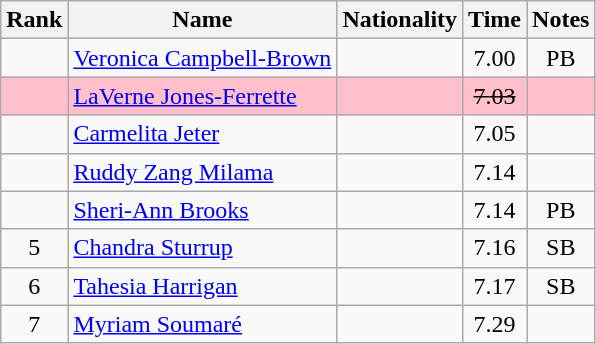<table class="wikitable sortable" style="text-align:center">
<tr>
<th>Rank</th>
<th>Name</th>
<th>Nationality</th>
<th>Time</th>
<th>Notes</th>
</tr>
<tr>
<td></td>
<td align=left><a href='#'>Veronica Campbell-Brown</a></td>
<td align=left></td>
<td>7.00</td>
<td>PB</td>
</tr>
<tr bgcolor=pink>
<td></td>
<td align=left><a href='#'>LaVerne Jones-Ferrette</a></td>
<td align=left></td>
<td><s>7.03 </s></td>
<td></td>
</tr>
<tr>
<td></td>
<td align=left><a href='#'>Carmelita Jeter</a></td>
<td align=left></td>
<td>7.05</td>
<td></td>
</tr>
<tr>
<td></td>
<td align=left><a href='#'>Ruddy Zang Milama</a></td>
<td align=left></td>
<td>7.14</td>
<td></td>
</tr>
<tr>
<td></td>
<td align=left><a href='#'>Sheri-Ann Brooks</a></td>
<td align=left></td>
<td>7.14</td>
<td>PB</td>
</tr>
<tr>
<td>5</td>
<td align=left><a href='#'>Chandra Sturrup</a></td>
<td align=left></td>
<td>7.16</td>
<td>SB</td>
</tr>
<tr>
<td>6</td>
<td align=left><a href='#'>Tahesia Harrigan</a></td>
<td align=left></td>
<td>7.17</td>
<td>SB</td>
</tr>
<tr>
<td>7</td>
<td align=left><a href='#'>Myriam Soumaré</a></td>
<td align=left></td>
<td>7.29</td>
<td></td>
</tr>
</table>
